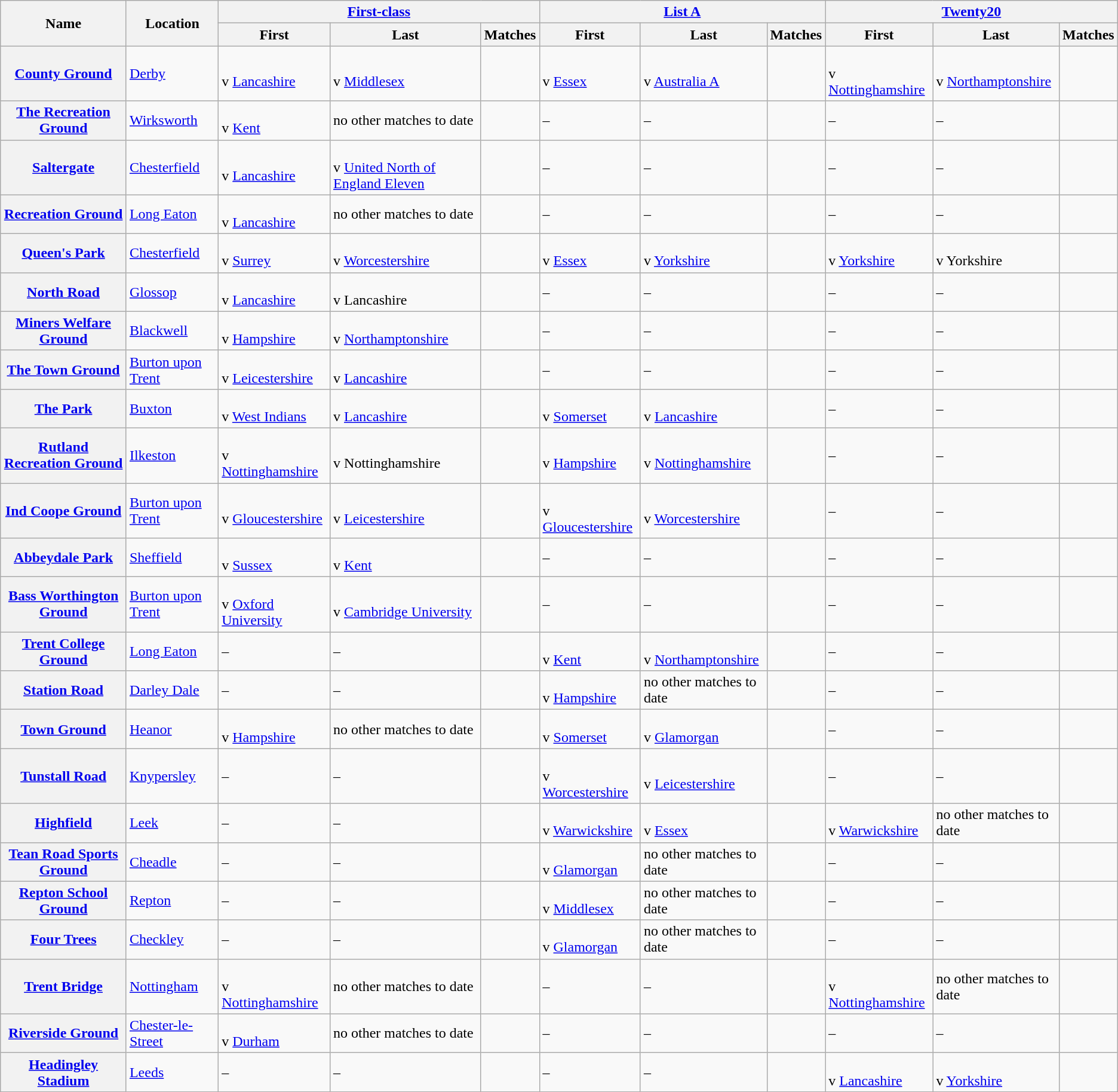<table class="wikitable sortable plainrowheaders">
<tr>
<th rowspan="2" scope="col">Name</th>
<th rowspan="2" scope="col">Location</th>
<th colspan="3" scope="col"><a href='#'>First-class</a></th>
<th colspan="3" scope="col"><a href='#'>List A</a></th>
<th colspan="3" scope="col"><a href='#'>Twenty20</a></th>
</tr>
<tr>
<th scope="col">First</th>
<th scope="col">Last</th>
<th scope="col">Matches</th>
<th scope="col">First</th>
<th scope="col">Last</th>
<th scope="col">Matches</th>
<th scope="col">First</th>
<th scope="col">Last</th>
<th scope="col">Matches</th>
</tr>
<tr>
<th scope="row"><a href='#'>County Ground</a></th>
<td><a href='#'>Derby</a></td>
<td><br>v <a href='#'>Lancashire</a></td>
<td><br>v <a href='#'>Middlesex</a></td>
<td></td>
<td><br>v <a href='#'>Essex</a></td>
<td><br>v <a href='#'>Australia A</a></td>
<td></td>
<td><br>v <a href='#'>Nottinghamshire</a></td>
<td><br>v <a href='#'>Northamptonshire</a></td>
<td></td>
</tr>
<tr>
<th scope="row"><a href='#'>The Recreation Ground</a></th>
<td><a href='#'>Wirksworth</a></td>
<td><br>v <a href='#'>Kent</a></td>
<td>no other matches to date</td>
<td></td>
<td>–</td>
<td>–</td>
<td></td>
<td>–</td>
<td>–</td>
<td></td>
</tr>
<tr>
<th scope="row"><a href='#'>Saltergate</a></th>
<td><a href='#'>Chesterfield</a></td>
<td><br>v <a href='#'>Lancashire</a></td>
<td><br>v <a href='#'>United North of England Eleven</a></td>
<td></td>
<td>–</td>
<td>–</td>
<td></td>
<td>–</td>
<td>–</td>
<td></td>
</tr>
<tr>
<th scope="row"><a href='#'>Recreation Ground</a></th>
<td><a href='#'>Long Eaton</a></td>
<td><br>v <a href='#'>Lancashire</a></td>
<td>no other matches to  date</td>
<td></td>
<td>–</td>
<td>–</td>
<td></td>
<td>–</td>
<td>–</td>
<td></td>
</tr>
<tr>
<th scope="row"><a href='#'>Queen's Park</a></th>
<td><a href='#'>Chesterfield</a></td>
<td><br>v <a href='#'>Surrey</a></td>
<td><br>v <a href='#'>Worcestershire</a></td>
<td></td>
<td><br>v <a href='#'>Essex</a></td>
<td><br>v <a href='#'>Yorkshire</a></td>
<td></td>
<td><br>v <a href='#'>Yorkshire</a></td>
<td><br>v Yorkshire</td>
<td></td>
</tr>
<tr>
<th scope="row"><a href='#'>North Road</a></th>
<td><a href='#'>Glossop</a></td>
<td><br>v <a href='#'>Lancashire</a></td>
<td><br>v Lancashire</td>
<td></td>
<td>–</td>
<td>–</td>
<td></td>
<td>–</td>
<td>–</td>
<td></td>
</tr>
<tr>
<th scope="row"><a href='#'>Miners Welfare Ground</a></th>
<td><a href='#'>Blackwell</a></td>
<td><br>v <a href='#'>Hampshire</a></td>
<td><br>v <a href='#'>Northamptonshire</a></td>
<td></td>
<td>–</td>
<td>–</td>
<td></td>
<td>–</td>
<td>–</td>
<td></td>
</tr>
<tr>
<th scope="row"><a href='#'>The Town Ground</a></th>
<td><a href='#'>Burton upon Trent</a></td>
<td><br>v <a href='#'>Leicestershire</a></td>
<td><br>v <a href='#'>Lancashire</a></td>
<td></td>
<td>–</td>
<td>–</td>
<td></td>
<td>–</td>
<td>–</td>
<td></td>
</tr>
<tr>
<th scope="row"><a href='#'>The Park</a></th>
<td><a href='#'>Buxton</a></td>
<td><br>v <a href='#'>West Indians</a></td>
<td><br>v <a href='#'>Lancashire</a></td>
<td></td>
<td><br>v <a href='#'>Somerset</a></td>
<td><br>v <a href='#'>Lancashire</a></td>
<td></td>
<td>–</td>
<td>–</td>
<td></td>
</tr>
<tr>
<th scope="row"><a href='#'>Rutland Recreation Ground</a></th>
<td><a href='#'>Ilkeston</a></td>
<td><br>v <a href='#'>Nottinghamshire</a></td>
<td><br>v Nottinghamshire</td>
<td></td>
<td><br>v <a href='#'>Hampshire</a></td>
<td><br>v <a href='#'>Nottinghamshire</a></td>
<td></td>
<td>–</td>
<td>–</td>
<td></td>
</tr>
<tr>
<th scope="row"><a href='#'>Ind Coope Ground</a></th>
<td><a href='#'>Burton upon Trent</a></td>
<td><br>v <a href='#'>Gloucestershire</a></td>
<td><br>v <a href='#'>Leicestershire</a></td>
<td></td>
<td><br>v <a href='#'>Gloucestershire</a></td>
<td><br>v <a href='#'>Worcestershire</a></td>
<td></td>
<td>–</td>
<td>–</td>
<td></td>
</tr>
<tr>
<th scope="row"><a href='#'>Abbeydale Park</a></th>
<td><a href='#'>Sheffield</a></td>
<td><br>v <a href='#'>Sussex</a></td>
<td><br>v <a href='#'>Kent</a></td>
<td></td>
<td>–</td>
<td>–</td>
<td></td>
<td>–</td>
<td>–</td>
<td></td>
</tr>
<tr>
<th scope="row"><a href='#'>Bass Worthington Ground</a></th>
<td><a href='#'>Burton upon Trent</a></td>
<td><br>v <a href='#'>Oxford University</a></td>
<td><br>v <a href='#'>Cambridge University</a></td>
<td></td>
<td>–</td>
<td>–</td>
<td></td>
<td>–</td>
<td>–</td>
<td></td>
</tr>
<tr>
<th scope="row"><a href='#'>Trent College Ground</a></th>
<td><a href='#'>Long Eaton</a></td>
<td>–</td>
<td>–</td>
<td></td>
<td><br>v <a href='#'>Kent</a></td>
<td><br>v <a href='#'>Northamptonshire</a></td>
<td></td>
<td>–</td>
<td>–</td>
<td></td>
</tr>
<tr>
<th scope="row"><a href='#'>Station Road</a></th>
<td><a href='#'>Darley Dale</a></td>
<td>–</td>
<td>–</td>
<td></td>
<td><br>v <a href='#'>Hampshire</a></td>
<td>no other matches to date</td>
<td></td>
<td>–</td>
<td>–</td>
<td></td>
</tr>
<tr>
<th scope="row"><a href='#'>Town Ground</a></th>
<td><a href='#'>Heanor</a></td>
<td><br>v <a href='#'>Hampshire</a></td>
<td>no other matches to date</td>
<td></td>
<td><br>v <a href='#'>Somerset</a></td>
<td><br>v <a href='#'>Glamorgan</a></td>
<td></td>
<td>–</td>
<td>–</td>
<td></td>
</tr>
<tr>
<th scope="row"><a href='#'>Tunstall Road</a></th>
<td><a href='#'>Knypersley</a></td>
<td>–</td>
<td>–</td>
<td></td>
<td><br>v <a href='#'>Worcestershire</a></td>
<td><br>v <a href='#'>Leicestershire</a></td>
<td></td>
<td>–</td>
<td>–</td>
<td></td>
</tr>
<tr>
<th scope="row"><a href='#'>Highfield</a></th>
<td><a href='#'>Leek</a></td>
<td>–</td>
<td>–</td>
<td></td>
<td><br>v <a href='#'>Warwickshire</a></td>
<td><br>v <a href='#'>Essex</a></td>
<td></td>
<td><br>v <a href='#'>Warwickshire</a></td>
<td>no other matches to date</td>
<td></td>
</tr>
<tr>
<th scope="row"><a href='#'>Tean Road Sports Ground</a></th>
<td><a href='#'>Cheadle</a></td>
<td>–</td>
<td>–</td>
<td></td>
<td><br>v <a href='#'>Glamorgan</a></td>
<td>no other matches to date</td>
<td></td>
<td>–</td>
<td>–</td>
<td></td>
</tr>
<tr>
<th scope="row"><a href='#'>Repton School Ground</a></th>
<td><a href='#'>Repton</a></td>
<td>–</td>
<td>–</td>
<td></td>
<td><br>v <a href='#'>Middlesex</a></td>
<td>no other matches to date</td>
<td></td>
<td>–</td>
<td>–</td>
<td></td>
</tr>
<tr>
<th scope="row"><a href='#'>Four Trees</a></th>
<td><a href='#'>Checkley</a></td>
<td>–</td>
<td>–</td>
<td></td>
<td><br>v <a href='#'>Glamorgan</a></td>
<td>no other matches to date</td>
<td></td>
<td>–</td>
<td>–</td>
<td></td>
</tr>
<tr>
<th scope="row"><a href='#'>Trent Bridge</a></th>
<td><a href='#'>Nottingham</a></td>
<td><br>v <a href='#'>Nottinghamshire</a></td>
<td>no other matches to date</td>
<td></td>
<td>–</td>
<td>–</td>
<td></td>
<td><br>v <a href='#'>Nottinghamshire</a></td>
<td>no other matches to date</td>
<td></td>
</tr>
<tr>
<th scope="row"><a href='#'>Riverside Ground</a></th>
<td><a href='#'>Chester-le-Street</a></td>
<td><br>v <a href='#'>Durham</a></td>
<td>no other matches to date</td>
<td></td>
<td>–</td>
<td>–</td>
<td></td>
<td>–</td>
<td>–</td>
<td></td>
</tr>
<tr>
<th scope="row"><a href='#'>Headingley Stadium</a></th>
<td><a href='#'>Leeds</a></td>
<td>–</td>
<td>–</td>
<td></td>
<td>–</td>
<td>–</td>
<td></td>
<td><br>v <a href='#'>Lancashire</a></td>
<td><br>v <a href='#'>Yorkshire</a></td>
<td></td>
</tr>
</table>
